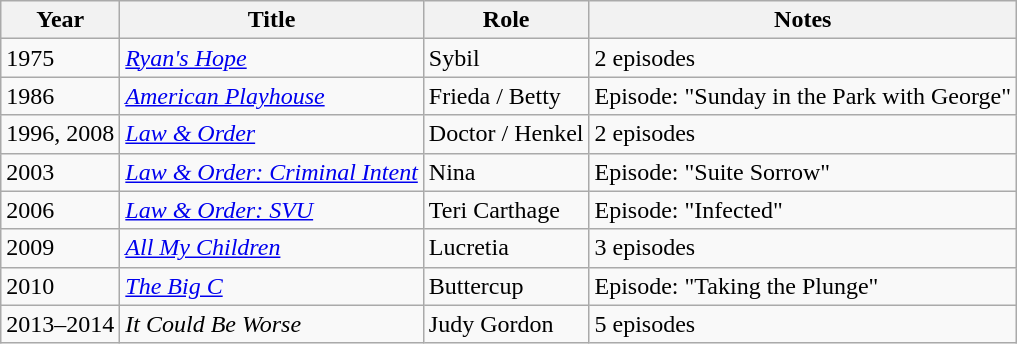<table class="wikitable sortable">
<tr>
<th>Year</th>
<th>Title</th>
<th>Role</th>
<th>Notes</th>
</tr>
<tr>
<td>1975</td>
<td><em><a href='#'>Ryan's Hope</a></em></td>
<td>Sybil</td>
<td>2 episodes</td>
</tr>
<tr>
<td>1986</td>
<td><em><a href='#'>American Playhouse</a></em></td>
<td>Frieda / Betty</td>
<td>Episode: "Sunday in the Park with George"</td>
</tr>
<tr>
<td>1996, 2008</td>
<td><em><a href='#'>Law & Order</a></em></td>
<td>Doctor / Henkel</td>
<td>2 episodes</td>
</tr>
<tr>
<td>2003</td>
<td><em><a href='#'>Law & Order: Criminal Intent</a></em></td>
<td>Nina</td>
<td>Episode: "Suite Sorrow"</td>
</tr>
<tr>
<td>2006</td>
<td><em><a href='#'>Law & Order: SVU</a></em></td>
<td>Teri Carthage</td>
<td>Episode: "Infected"</td>
</tr>
<tr>
<td>2009</td>
<td><em><a href='#'>All My Children</a></em></td>
<td>Lucretia</td>
<td>3 episodes</td>
</tr>
<tr>
<td>2010</td>
<td><a href='#'><em>The Big C</em></a></td>
<td>Buttercup</td>
<td>Episode: "Taking the Plunge"</td>
</tr>
<tr>
<td>2013–2014</td>
<td><em>It Could Be Worse</em></td>
<td>Judy Gordon</td>
<td>5 episodes</td>
</tr>
</table>
